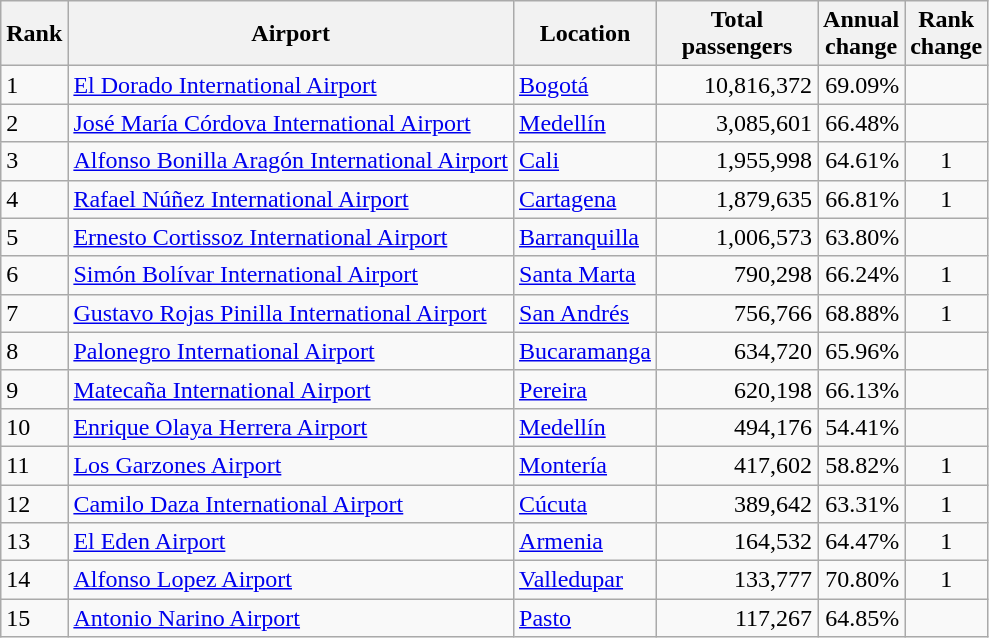<table class="wikitable">
<tr>
<th>Rank</th>
<th>Airport</th>
<th>Location</th>
<th style="width:100px">Total<br>passengers</th>
<th>Annual<br>change</th>
<th>Rank<br>change</th>
</tr>
<tr>
<td>1</td>
<td><a href='#'>El Dorado International Airport</a></td>
<td><a href='#'>Bogotá</a></td>
<td align="right">10,816,372</td>
<td align="right">69.09%</td>
<td align="center"></td>
</tr>
<tr>
<td>2</td>
<td><a href='#'>José María Córdova International Airport</a></td>
<td><a href='#'>Medellín</a></td>
<td align="right">3,085,601</td>
<td align="right">66.48%</td>
<td align="center"></td>
</tr>
<tr>
<td>3</td>
<td><a href='#'>Alfonso Bonilla Aragón International Airport</a></td>
<td><a href='#'>Cali</a></td>
<td align="right">1,955,998</td>
<td align="right">64.61%</td>
<td align="center">1</td>
</tr>
<tr>
<td>4</td>
<td><a href='#'>Rafael Núñez International Airport</a></td>
<td><a href='#'>Cartagena</a></td>
<td align="right">1,879,635</td>
<td align="right">66.81%</td>
<td align="center">1</td>
</tr>
<tr>
<td>5</td>
<td><a href='#'>Ernesto Cortissoz International Airport</a></td>
<td><a href='#'>Barranquilla</a></td>
<td align="right">1,006,573</td>
<td align="right">63.80%</td>
<td align="center"></td>
</tr>
<tr>
<td>6</td>
<td><a href='#'>Simón Bolívar International Airport</a></td>
<td><a href='#'>Santa Marta</a></td>
<td align="right">790,298</td>
<td align="right">66.24%</td>
<td align="center">1</td>
</tr>
<tr>
<td>7</td>
<td><a href='#'>Gustavo Rojas Pinilla International Airport</a></td>
<td><a href='#'>San Andrés</a></td>
<td align="right">756,766</td>
<td align="right">68.88%</td>
<td align="center">1</td>
</tr>
<tr>
<td>8</td>
<td><a href='#'>Palonegro International Airport</a></td>
<td><a href='#'>Bucaramanga</a></td>
<td align="right">634,720</td>
<td align="right">65.96%</td>
<td align="center"></td>
</tr>
<tr>
<td>9</td>
<td><a href='#'>Matecaña International Airport</a></td>
<td><a href='#'>Pereira</a></td>
<td align="right">620,198</td>
<td align="right">66.13%</td>
<td align="center"></td>
</tr>
<tr>
<td>10</td>
<td><a href='#'>Enrique Olaya Herrera Airport</a></td>
<td><a href='#'>Medellín</a></td>
<td align="right">494,176</td>
<td align="right">54.41%</td>
<td align="center"></td>
</tr>
<tr>
<td>11</td>
<td><a href='#'>Los Garzones Airport</a></td>
<td><a href='#'>Montería</a></td>
<td align="right">417,602</td>
<td align="right">58.82%</td>
<td align="center">1</td>
</tr>
<tr>
<td>12</td>
<td><a href='#'>Camilo Daza International Airport</a></td>
<td><a href='#'>Cúcuta</a></td>
<td align="right">389,642</td>
<td align="right">63.31%</td>
<td align="center">1</td>
</tr>
<tr>
<td>13</td>
<td><a href='#'>El Eden Airport</a></td>
<td><a href='#'>Armenia</a></td>
<td align="right">164,532</td>
<td align="right">64.47%</td>
<td align="center">1</td>
</tr>
<tr>
<td>14</td>
<td><a href='#'>Alfonso Lopez Airport</a></td>
<td><a href='#'>Valledupar</a></td>
<td align="right">133,777</td>
<td align="right">70.80%</td>
<td align="center">1</td>
</tr>
<tr>
<td>15</td>
<td><a href='#'>Antonio Narino Airport</a></td>
<td><a href='#'>Pasto</a></td>
<td align="right">117,267</td>
<td align="right">64.85%</td>
<td align="center"></td>
</tr>
</table>
